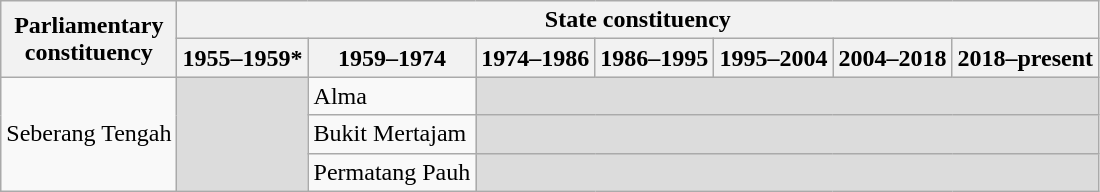<table class="wikitable">
<tr>
<th rowspan="2">Parliamentary<br>constituency</th>
<th colspan="7">State constituency</th>
</tr>
<tr>
<th>1955–1959*</th>
<th>1959–1974</th>
<th>1974–1986</th>
<th>1986–1995</th>
<th>1995–2004</th>
<th>2004–2018</th>
<th>2018–present</th>
</tr>
<tr>
<td rowspan="3">Seberang Tengah</td>
<td rowspan="3" bgcolor="dcdcdc"></td>
<td>Alma</td>
<td colspan="5" bgcolor="dcdcdc"></td>
</tr>
<tr>
<td>Bukit Mertajam</td>
<td colspan="5" bgcolor="dcdcdc"></td>
</tr>
<tr>
<td>Permatang Pauh</td>
<td colspan="5" bgcolor="dcdcdc"></td>
</tr>
</table>
